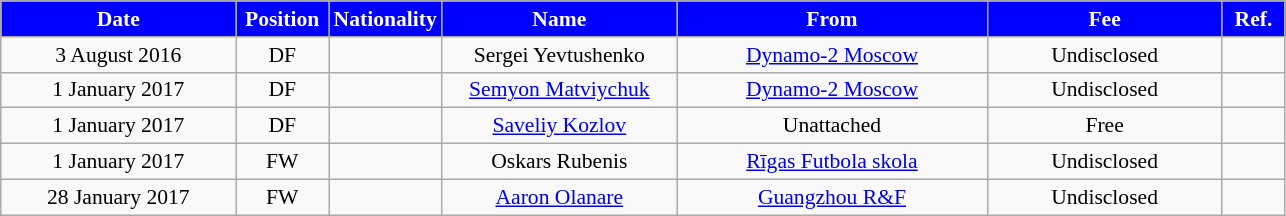<table class="wikitable"  style="text-align:center; font-size:90%; ">
<tr>
<th style="background:#00f; color:white; width:150px;">Date</th>
<th style="background:#00f; color:white; width:55px;">Position</th>
<th style="background:#00f; color:white; width:505x;">Nationality</th>
<th style="background:#00f; color:white; width:150px;">Name</th>
<th style="background:#00f; color:white; width:200px;">From</th>
<th style="background:#00f; color:white; width:150px;">Fee</th>
<th style="background:#00f; color:white; width:35px;">Ref.</th>
</tr>
<tr>
<td>3 August 2016</td>
<td>DF</td>
<td></td>
<td>Sergei Yevtushenko</td>
<td><a href='#'>Dynamo-2 Moscow</a></td>
<td>Undisclosed</td>
<td></td>
</tr>
<tr>
<td>1 January 2017</td>
<td>DF</td>
<td></td>
<td><a href='#'>Semyon Matviychuk</a></td>
<td><a href='#'>Dynamo-2 Moscow</a></td>
<td>Undisclosed</td>
<td></td>
</tr>
<tr>
<td>1 January 2017</td>
<td>DF</td>
<td></td>
<td><a href='#'>Saveliy Kozlov</a></td>
<td>Unattached</td>
<td>Free</td>
<td></td>
</tr>
<tr>
<td>1 January 2017</td>
<td>FW</td>
<td></td>
<td>Oskars Rubenis</td>
<td><a href='#'>Rīgas Futbola skola</a></td>
<td>Undisclosed</td>
<td></td>
</tr>
<tr>
<td>28 January 2017</td>
<td>FW</td>
<td></td>
<td><a href='#'>Aaron Olanare</a></td>
<td><a href='#'>Guangzhou R&F</a></td>
<td>Undisclosed</td>
<td></td>
</tr>
</table>
